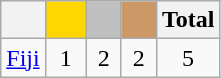<table class="wikitable">
<tr>
<th></th>
<th style="background-color:gold">      </th>
<th style="background-color:silver">    </th>
<th style="background-color:#CC9966">    </th>
<th>Total</th>
</tr>
<tr align="center">
<td> <a href='#'>Fiji</a></td>
<td>1</td>
<td>2</td>
<td>2</td>
<td>5</td>
</tr>
</table>
